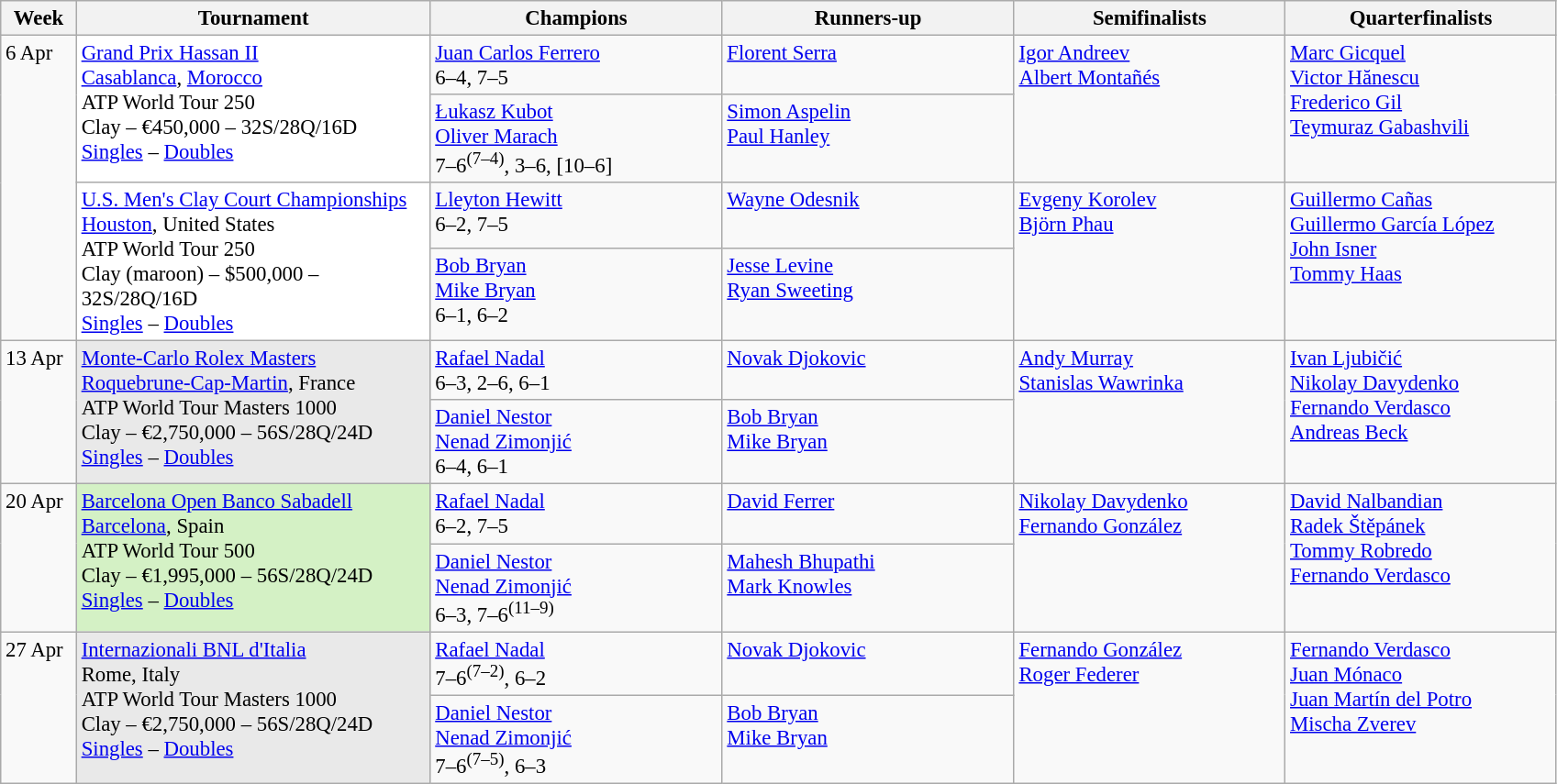<table class=wikitable style=font-size:95%>
<tr>
<th style="width:48px;">Week</th>
<th style="width:250px;">Tournament</th>
<th style="width:205px;">Champions</th>
<th style="width:205px;">Runners-up</th>
<th style="width:190px;">Semifinalists</th>
<th style="width:190px;">Quarterfinalists</th>
</tr>
<tr valign=top>
<td rowspan=4>6 Apr</td>
<td style="background:#ffffff;" rowspan=2><a href='#'>Grand Prix Hassan II</a><br> <a href='#'>Casablanca</a>, <a href='#'>Morocco</a><br>ATP World Tour 250<br>Clay – €450,000 – 32S/28Q/16D<br><a href='#'>Singles</a> – <a href='#'>Doubles</a></td>
<td> <a href='#'>Juan Carlos Ferrero</a><br>6–4, 7–5</td>
<td> <a href='#'>Florent Serra</a></td>
<td rowspan=2> <a href='#'>Igor Andreev</a><br> <a href='#'>Albert Montañés</a></td>
<td rowspan=2> <a href='#'>Marc Gicquel</a><br> <a href='#'>Victor Hănescu</a><br> <a href='#'>Frederico Gil</a><br> <a href='#'>Teymuraz Gabashvili</a></td>
</tr>
<tr valign=top>
<td> <a href='#'>Łukasz Kubot</a><br> <a href='#'>Oliver Marach</a><br>7–6<sup>(7–4)</sup>, 3–6, [10–6]</td>
<td> <a href='#'>Simon Aspelin</a><br> <a href='#'>Paul Hanley</a></td>
</tr>
<tr valign=top>
<td style="background:#ffffff;" rowspan=2><a href='#'>U.S. Men's Clay Court Championships</a><br> <a href='#'>Houston</a>, United States<br>ATP World Tour 250<br>Clay (maroon) – $500,000 – 32S/28Q/16D<br><a href='#'>Singles</a> – <a href='#'>Doubles</a></td>
<td> <a href='#'>Lleyton Hewitt</a><br>6–2, 7–5</td>
<td> <a href='#'>Wayne Odesnik</a></td>
<td rowspan=2> <a href='#'>Evgeny Korolev</a><br> <a href='#'>Björn Phau</a></td>
<td rowspan=2> <a href='#'>Guillermo Cañas</a> <br> <a href='#'>Guillermo García López</a> <br> <a href='#'>John Isner</a><br> <a href='#'>Tommy Haas</a></td>
</tr>
<tr valign=top>
<td> <a href='#'>Bob Bryan</a><br> <a href='#'>Mike Bryan</a><br>6–1, 6–2</td>
<td> <a href='#'>Jesse Levine</a><br> <a href='#'>Ryan Sweeting</a></td>
</tr>
<tr valign=top>
<td rowspan=2>13 Apr</td>
<td style="background:#e9e9e9;"rowspan=2><a href='#'>Monte-Carlo Rolex Masters</a><br> <a href='#'>Roquebrune-Cap-Martin</a>, France<br>ATP World Tour Masters 1000<br>Clay – €2,750,000 – 56S/28Q/24D<br><a href='#'>Singles</a> – <a href='#'>Doubles</a></td>
<td> <a href='#'>Rafael Nadal</a><br>6–3, 2–6, 6–1</td>
<td> <a href='#'>Novak Djokovic</a></td>
<td rowspan=2> <a href='#'>Andy Murray</a><br>  <a href='#'>Stanislas Wawrinka</a></td>
<td rowspan=2> <a href='#'>Ivan Ljubičić</a><br> <a href='#'>Nikolay Davydenko</a><br> <a href='#'>Fernando Verdasco</a><br> <a href='#'>Andreas Beck</a></td>
</tr>
<tr valign=top>
<td> <a href='#'>Daniel Nestor</a><br> <a href='#'>Nenad Zimonjić</a><br>6–4, 6–1</td>
<td> <a href='#'>Bob Bryan</a><br> <a href='#'>Mike Bryan</a></td>
</tr>
<tr valign=top>
<td rowspan=2>20 Apr</td>
<td style="background:#d4f1c5;" rowspan=2><a href='#'>Barcelona Open Banco Sabadell</a><br> <a href='#'>Barcelona</a>, Spain<br>ATP World Tour 500<br>Clay – €1,995,000 – 56S/28Q/24D<br><a href='#'>Singles</a> – <a href='#'>Doubles</a></td>
<td> <a href='#'>Rafael Nadal</a><br>6–2, 7–5</td>
<td> <a href='#'>David Ferrer</a></td>
<td rowspan=2> <a href='#'>Nikolay Davydenko</a><br> <a href='#'>Fernando González</a></td>
<td rowspan=2> <a href='#'>David Nalbandian</a><br> <a href='#'>Radek Štěpánek</a><br> <a href='#'>Tommy Robredo</a><br> <a href='#'>Fernando Verdasco</a></td>
</tr>
<tr valign=top>
<td> <a href='#'>Daniel Nestor</a><br> <a href='#'>Nenad Zimonjić</a><br>6–3, 7–6<sup>(11–9)</sup></td>
<td> <a href='#'>Mahesh Bhupathi</a><br> <a href='#'>Mark Knowles</a></td>
</tr>
<tr valign=top>
<td rowspan=2>27 Apr</td>
<td style="background:#e9e9e9;"rowspan=2><a href='#'>Internazionali BNL d'Italia</a><br> Rome, Italy<br>ATP World Tour Masters 1000<br>Clay – €2,750,000 – 56S/28Q/24D<br><a href='#'>Singles</a> – <a href='#'>Doubles</a></td>
<td> <a href='#'>Rafael Nadal</a><br>7–6<sup>(7–2)</sup>, 6–2</td>
<td> <a href='#'>Novak Djokovic</a></td>
<td rowspan=2> <a href='#'>Fernando González</a><br>  <a href='#'>Roger Federer</a></td>
<td rowspan=2> <a href='#'>Fernando Verdasco</a><br> <a href='#'>Juan Mónaco</a><br> <a href='#'>Juan Martín del Potro</a><br>  <a href='#'>Mischa Zverev</a></td>
</tr>
<tr valign=top>
<td> <a href='#'>Daniel Nestor</a><br> <a href='#'>Nenad Zimonjić</a><br>7–6<sup>(7–5)</sup>, 6–3</td>
<td> <a href='#'>Bob Bryan</a><br> <a href='#'>Mike Bryan</a></td>
</tr>
</table>
